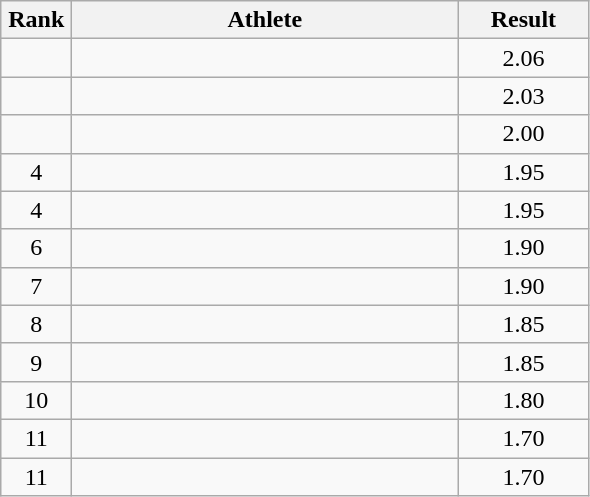<table class=wikitable style="text-align:center">
<tr>
<th width=40>Rank</th>
<th width=250>Athlete</th>
<th width=80>Result</th>
</tr>
<tr>
<td></td>
<td align=left></td>
<td>2.06</td>
</tr>
<tr>
<td></td>
<td align=left></td>
<td>2.03</td>
</tr>
<tr>
<td></td>
<td align=left></td>
<td>2.00</td>
</tr>
<tr>
<td>4</td>
<td align=left></td>
<td>1.95</td>
</tr>
<tr>
<td>4</td>
<td align=left></td>
<td>1.95</td>
</tr>
<tr>
<td>6</td>
<td align=left></td>
<td>1.90</td>
</tr>
<tr>
<td>7</td>
<td align=left></td>
<td>1.90</td>
</tr>
<tr>
<td>8</td>
<td align=left></td>
<td>1.85</td>
</tr>
<tr>
<td>9</td>
<td align=left></td>
<td>1.85</td>
</tr>
<tr>
<td>10</td>
<td align=left></td>
<td>1.80</td>
</tr>
<tr>
<td>11</td>
<td align=left></td>
<td>1.70</td>
</tr>
<tr>
<td>11</td>
<td align=left></td>
<td>1.70</td>
</tr>
</table>
